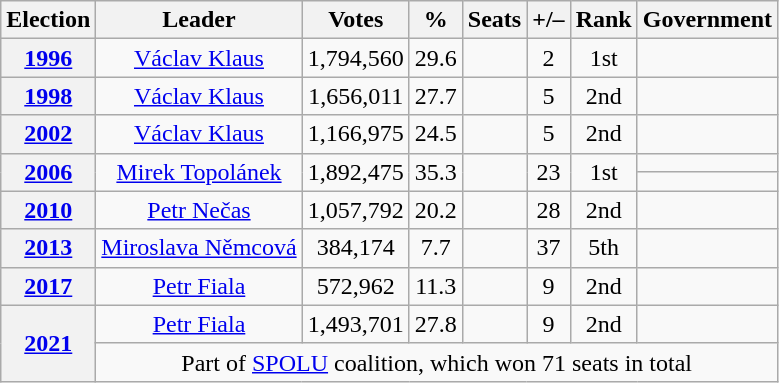<table class=wikitable style="text-align: center;">
<tr>
<th>Election</th>
<th>Leader</th>
<th>Votes</th>
<th>%</th>
<th>Seats</th>
<th>+/–</th>
<th>Rank</th>
<th>Government</th>
</tr>
<tr>
<th><a href='#'>1996</a></th>
<td><a href='#'>Václav Klaus</a></td>
<td>1,794,560</td>
<td>29.6</td>
<td></td>
<td> 2</td>
<td> 1st</td>
<td></td>
</tr>
<tr>
<th><a href='#'>1998</a></th>
<td><a href='#'>Václav Klaus</a></td>
<td>1,656,011</td>
<td>27.7</td>
<td></td>
<td> 5</td>
<td> 2nd</td>
<td></td>
</tr>
<tr>
<th><a href='#'>2002</a></th>
<td><a href='#'>Václav Klaus</a></td>
<td>1,166,975</td>
<td>24.5</td>
<td></td>
<td> 5</td>
<td> 2nd</td>
<td></td>
</tr>
<tr>
<th rowspan="2"><a href='#'>2006</a></th>
<td rowspan="2"><a href='#'>Mirek Topolánek</a></td>
<td rowspan="2">1,892,475</td>
<td rowspan="2">35.3</td>
<td rowspan="2"></td>
<td rowspan="2"> 23</td>
<td rowspan="2"> 1st</td>
<td> </td>
</tr>
<tr>
<td> </td>
</tr>
<tr>
<th><a href='#'>2010</a></th>
<td><a href='#'>Petr Nečas</a></td>
<td>1,057,792</td>
<td>20.2</td>
<td></td>
<td> 28</td>
<td> 2nd</td>
<td></td>
</tr>
<tr>
<th><a href='#'>2013</a></th>
<td><a href='#'>Miroslava Němcová</a></td>
<td>384,174</td>
<td>7.7</td>
<td></td>
<td> 37</td>
<td> 5th</td>
<td></td>
</tr>
<tr>
<th><a href='#'>2017</a></th>
<td><a href='#'>Petr Fiala</a></td>
<td>572,962</td>
<td>11.3</td>
<td></td>
<td> 9</td>
<td> 2nd</td>
<td></td>
</tr>
<tr>
<th rowspan=2><a href='#'>2021</a></th>
<td><a href='#'>Petr Fiala</a></td>
<td>1,493,701</td>
<td>27.8</td>
<td></td>
<td> 9</td>
<td> 2nd</td>
<td></td>
</tr>
<tr>
<td colspan=7>Part of <a href='#'>SPOLU</a> coalition, which won 71 seats in total</td>
</tr>
</table>
